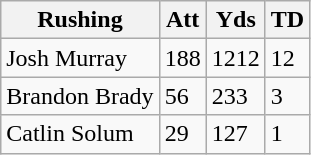<table class="wikitable">
<tr>
<th>Rushing</th>
<th>Att</th>
<th>Yds</th>
<th>TD</th>
</tr>
<tr>
<td>Josh Murray</td>
<td>188</td>
<td>1212</td>
<td>12</td>
</tr>
<tr>
<td>Brandon Brady</td>
<td>56</td>
<td>233</td>
<td>3</td>
</tr>
<tr>
<td>Catlin Solum</td>
<td>29</td>
<td>127</td>
<td>1</td>
</tr>
</table>
